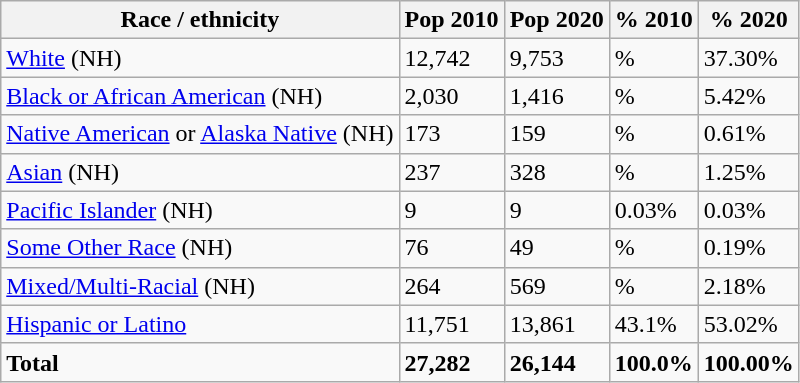<table class="wikitable">
<tr>
<th>Race / ethnicity</th>
<th>Pop 2010</th>
<th>Pop 2020</th>
<th>% 2010</th>
<th>% 2020</th>
</tr>
<tr>
<td><a href='#'>White</a> (NH)</td>
<td>12,742</td>
<td>9,753</td>
<td>%</td>
<td>37.30%</td>
</tr>
<tr>
<td><a href='#'>Black or African American</a> (NH)</td>
<td>2,030</td>
<td>1,416</td>
<td>%</td>
<td>5.42%</td>
</tr>
<tr>
<td><a href='#'>Native American</a> or <a href='#'>Alaska Native</a> (NH)</td>
<td>173</td>
<td>159</td>
<td>%</td>
<td>0.61%</td>
</tr>
<tr>
<td><a href='#'>Asian</a> (NH)</td>
<td>237</td>
<td>328</td>
<td>%</td>
<td>1.25%</td>
</tr>
<tr>
<td><a href='#'>Pacific Islander</a> (NH)</td>
<td>9</td>
<td>9</td>
<td>0.03%</td>
<td>0.03%</td>
</tr>
<tr>
<td><a href='#'>Some Other Race</a> (NH)</td>
<td>76</td>
<td>49</td>
<td>%</td>
<td>0.19%</td>
</tr>
<tr>
<td><a href='#'>Mixed/Multi-Racial</a> (NH)</td>
<td>264</td>
<td>569</td>
<td>%</td>
<td>2.18%</td>
</tr>
<tr>
<td><a href='#'>Hispanic or Latino</a></td>
<td>11,751</td>
<td>13,861</td>
<td>43.1%</td>
<td>53.02%</td>
</tr>
<tr>
<td><strong>Total</strong></td>
<td><strong>27,282</strong></td>
<td><strong>26,144</strong></td>
<td><strong>100.0%</strong></td>
<td><strong>100.00%</strong></td>
</tr>
</table>
